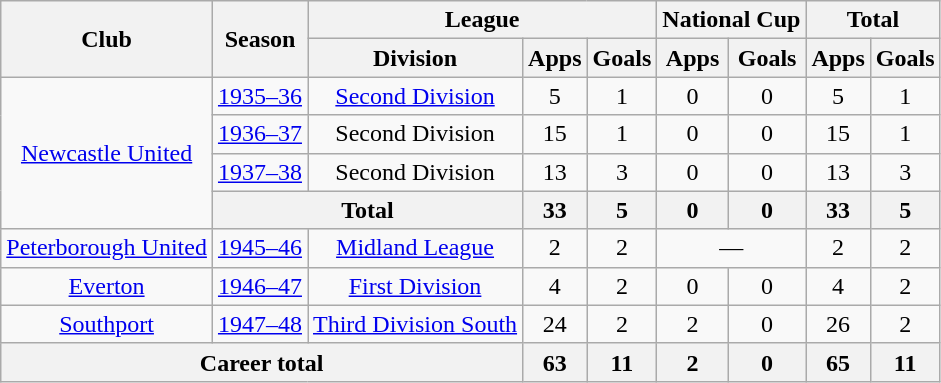<table class="wikitable" style="text-align: center;">
<tr>
<th rowspan="2">Club</th>
<th rowspan="2">Season</th>
<th colspan="3">League</th>
<th colspan="2">National Cup</th>
<th colspan="2">Total</th>
</tr>
<tr>
<th>Division</th>
<th>Apps</th>
<th>Goals</th>
<th>Apps</th>
<th>Goals</th>
<th>Apps</th>
<th>Goals</th>
</tr>
<tr>
<td rowspan="4"><a href='#'>Newcastle United</a></td>
<td><a href='#'>1935–36</a></td>
<td><a href='#'>Second Division</a></td>
<td>5</td>
<td>1</td>
<td>0</td>
<td>0</td>
<td>5</td>
<td>1</td>
</tr>
<tr>
<td><a href='#'>1936–37</a></td>
<td>Second Division</td>
<td>15</td>
<td>1</td>
<td>0</td>
<td>0</td>
<td>15</td>
<td>1</td>
</tr>
<tr>
<td><a href='#'>1937–38</a></td>
<td>Second Division</td>
<td>13</td>
<td>3</td>
<td>0</td>
<td>0</td>
<td>13</td>
<td>3</td>
</tr>
<tr>
<th colspan="2">Total</th>
<th>33</th>
<th>5</th>
<th>0</th>
<th>0</th>
<th>33</th>
<th>5</th>
</tr>
<tr>
<td><a href='#'>Peterborough United</a></td>
<td><a href='#'>1945–46</a></td>
<td><a href='#'>Midland League</a></td>
<td>2</td>
<td>2</td>
<td colspan="2">―</td>
<td>2</td>
<td>2</td>
</tr>
<tr>
<td><a href='#'>Everton</a></td>
<td><a href='#'>1946–47</a></td>
<td><a href='#'>First Division</a></td>
<td>4</td>
<td>2</td>
<td>0</td>
<td>0</td>
<td>4</td>
<td>2</td>
</tr>
<tr>
<td><a href='#'>Southport</a></td>
<td><a href='#'>1947–48</a></td>
<td><a href='#'>Third Division South</a></td>
<td>24</td>
<td>2</td>
<td>2</td>
<td>0</td>
<td>26</td>
<td>2</td>
</tr>
<tr>
<th colspan="3">Career total</th>
<th>63</th>
<th>11</th>
<th>2</th>
<th>0</th>
<th>65</th>
<th>11</th>
</tr>
</table>
